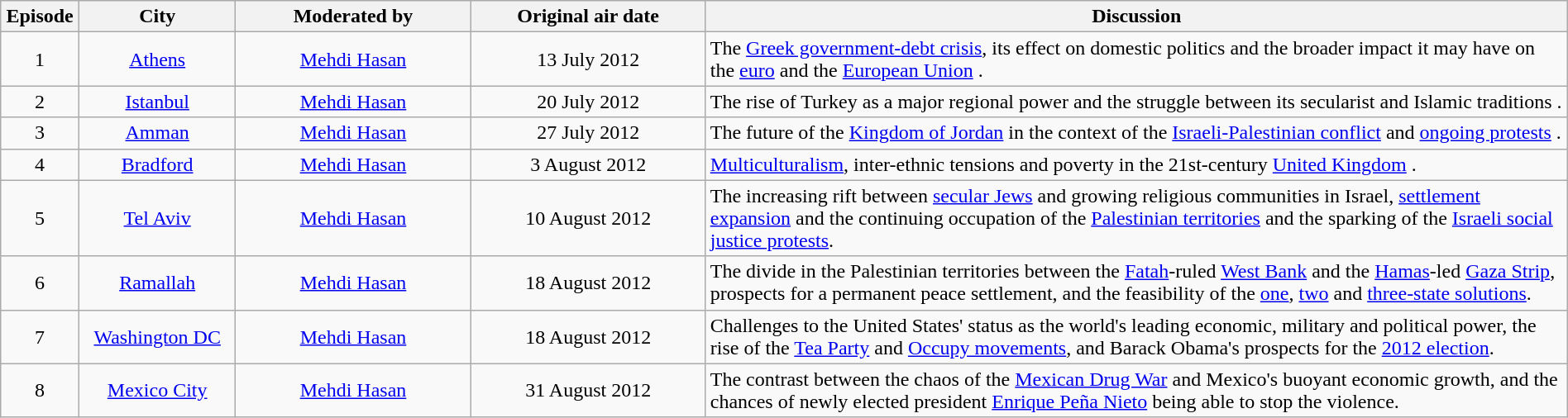<table class="wikitable" style="width:100%; text-align:center">
<tr>
<th scope="col" width="5%">Episode</th>
<th scope="col" width="10%">City</th>
<th scope="col" width="15%">Moderated by</th>
<th scope="col" width="15%">Original air date</th>
<th scope="col" width="65%">Discussion</th>
</tr>
<tr>
<td>1</td>
<td><a href='#'>Athens</a></td>
<td><a href='#'>Mehdi Hasan</a></td>
<td>13 July 2012</td>
<td style="text-align:left;">The <a href='#'>Greek government-debt crisis</a>, its effect on domestic politics and the broader impact it may have on the <a href='#'>euro</a> and the <a href='#'>European Union</a> .</td>
</tr>
<tr>
<td>2</td>
<td><a href='#'>Istanbul</a></td>
<td><a href='#'>Mehdi Hasan</a></td>
<td>20 July 2012</td>
<td style="text-align:left;">The rise of Turkey as a major regional power and the struggle between its secularist and Islamic traditions .</td>
</tr>
<tr>
<td>3</td>
<td><a href='#'>Amman</a></td>
<td><a href='#'>Mehdi Hasan</a></td>
<td>27 July 2012</td>
<td style="text-align:left;">The future of the <a href='#'>Kingdom of Jordan</a> in the context of  the <a href='#'>Israeli-Palestinian conflict</a> and <a href='#'>ongoing protests</a> .</td>
</tr>
<tr>
<td>4</td>
<td><a href='#'>Bradford</a></td>
<td><a href='#'>Mehdi Hasan</a></td>
<td>3 August 2012</td>
<td style="text-align:left;"><a href='#'>Multiculturalism</a>, inter-ethnic tensions and poverty in the 21st-century <a href='#'>United Kingdom</a> .</td>
</tr>
<tr>
<td>5</td>
<td><a href='#'>Tel Aviv</a></td>
<td><a href='#'>Mehdi Hasan</a></td>
<td>10 August 2012</td>
<td style="text-align:left;">The increasing rift between <a href='#'>secular Jews</a> and growing religious communities in Israel, <a href='#'>settlement expansion</a> and the continuing occupation of the <a href='#'>Palestinian territories</a> and the sparking of the <a href='#'>Israeli social justice protests</a>.</td>
</tr>
<tr>
<td>6</td>
<td><a href='#'>Ramallah</a></td>
<td><a href='#'>Mehdi Hasan</a></td>
<td>18 August 2012</td>
<td style="text-align:left;">The divide in the Palestinian territories between the <a href='#'>Fatah</a>-ruled <a href='#'>West Bank</a> and the <a href='#'>Hamas</a>-led <a href='#'>Gaza Strip</a>, prospects for a permanent peace settlement, and the feasibility of the <a href='#'>one</a>, <a href='#'>two</a> and <a href='#'>three-state solutions</a>.</td>
</tr>
<tr>
<td>7</td>
<td><a href='#'>Washington DC</a></td>
<td><a href='#'>Mehdi Hasan</a></td>
<td>18 August 2012</td>
<td style="text-align:left;">Challenges to the United States' status as the world's leading economic, military and political power, the rise of the <a href='#'>Tea Party</a> and <a href='#'>Occupy movements</a>, and Barack Obama's prospects for the <a href='#'>2012 election</a>.</td>
</tr>
<tr>
<td>8</td>
<td><a href='#'>Mexico City</a></td>
<td><a href='#'>Mehdi Hasan</a></td>
<td>31 August 2012</td>
<td style="text-align:left;">The contrast between the chaos of the <a href='#'>Mexican Drug War</a> and Mexico's buoyant economic growth, and the chances of newly elected president <a href='#'>Enrique Peña Nieto</a> being able to stop the violence.</td>
</tr>
</table>
